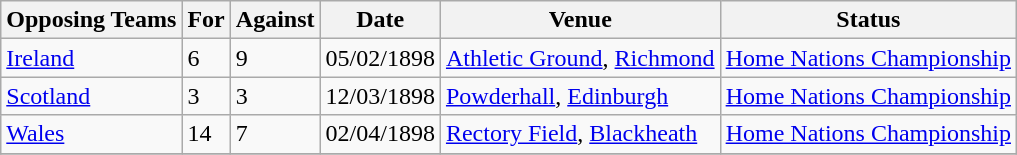<table class="wikitable">
<tr>
<th>Opposing Teams</th>
<th>For</th>
<th>Against</th>
<th>Date</th>
<th>Venue</th>
<th>Status</th>
</tr>
<tr>
<td><a href='#'>Ireland</a></td>
<td>6</td>
<td>9</td>
<td>05/02/1898</td>
<td><a href='#'>Athletic Ground</a>, <a href='#'>Richmond</a></td>
<td><a href='#'>Home Nations Championship</a></td>
</tr>
<tr>
<td><a href='#'>Scotland</a></td>
<td>3</td>
<td>3</td>
<td>12/03/1898</td>
<td><a href='#'>Powderhall</a>, <a href='#'>Edinburgh</a></td>
<td><a href='#'>Home Nations Championship</a></td>
</tr>
<tr>
<td><a href='#'>Wales</a></td>
<td>14</td>
<td>7</td>
<td>02/04/1898</td>
<td><a href='#'>Rectory Field</a>, <a href='#'>Blackheath</a></td>
<td><a href='#'>Home Nations Championship</a></td>
</tr>
<tr>
</tr>
</table>
